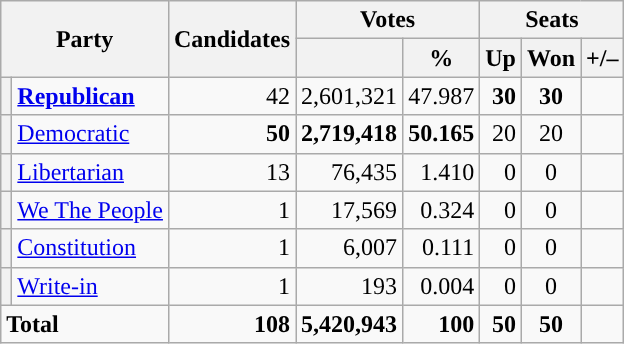<table class="wikitable">
<tr>
<th rowspan="2" colspan="2">Party</th>
<th rowspan="2">Candidates</th>
<th colspan="2">Votes</th>
<th colspan="5">Seats</th>
</tr>
<tr>
<th></th>
<th>%</th>
<th>Up</th>
<th>Won</th>
<th>+/–</th>
</tr>
<tr>
<th style="background-color:"></th>
<td><strong><a href='#'>Republican</a></strong></td>
<td align="right">42</td>
<td align="right">2,601,321</td>
<td align="right">47.987</td>
<td align="right"><strong>30</strong></td>
<td align="center"><strong>30</strong></td>
<td align="center"></td>
</tr>
<tr>
<th style="background-color:"></th>
<td><a href='#'>Democratic</a></td>
<td align="right"><strong>50</strong></td>
<td align="right"><strong>2,719,418</strong></td>
<td align="right"><strong>50.165</strong></td>
<td align="right">20</td>
<td align="center">20</td>
<td align="center"></td>
</tr>
<tr>
<th style="background-color:"></th>
<td><a href='#'>Libertarian</a></td>
<td align="right">13</td>
<td align="right">76,435</td>
<td align="right">1.410</td>
<td align="right">0</td>
<td align="center">0</td>
<td align="center"></td>
</tr>
<tr>
<th style="background-color:"></th>
<td><a href='#'>We The People</a></td>
<td align="right">1</td>
<td align="right">17,569</td>
<td align="right">0.324</td>
<td align="right">0</td>
<td align="center">0</td>
<td align="center"></td>
</tr>
<tr>
<th style="background-color:"></th>
<td><a href='#'>Constitution</a></td>
<td align="right">1</td>
<td align="right">6,007</td>
<td align="right">0.111</td>
<td align="right">0</td>
<td align="center">0</td>
<td align="center"></td>
</tr>
<tr>
<th style="background-color:"></th>
<td><a href='#'>Write-in</a></td>
<td align="right">1</td>
<td align="right">193</td>
<td align="right">0.004</td>
<td align="right">0</td>
<td align="center">0</td>
<td align="center"></td>
</tr>
<tr>
<td colspan="2" align="left"><strong>Total</strong></td>
<td align="right"><strong>108</strong></td>
<td align="center"><strong>5,420,943</strong></td>
<td align="right"><strong>100</strong></td>
<td align="right"><strong>50</strong></td>
<td align="center"><strong>50</strong></td>
<td align="center"><strong></strong></td>
</tr>
</table>
